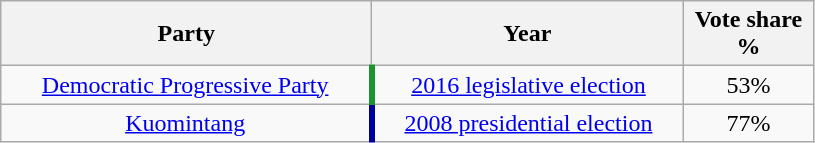<table class="wikitable" style="text-align:center">
<tr>
<th width=240>Party</th>
<th width=200>Year</th>
<th width=80>Vote share %</th>
</tr>
<tr>
<td align=center style="border-right:4px solid #1B9431;" align="center"><a href='#'>Democratic Progressive Party</a></td>
<td><a href='#'>2016 legislative election</a></td>
<td>53%</td>
</tr>
<tr>
<td align=center style="border-right:4px solid #000099;" align="center"><a href='#'>Kuomintang</a></td>
<td><a href='#'>2008 presidential election</a></td>
<td>77%</td>
</tr>
</table>
